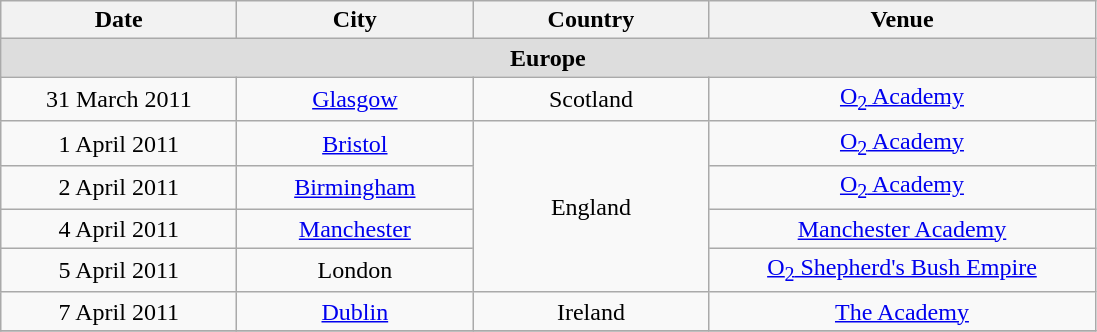<table class="wikitable" style="text-align:center;">
<tr>
<th style="width:150px;">Date</th>
<th style="width:150px;">City</th>
<th style="width:150px;">Country</th>
<th style="width:250px;">Venue</th>
</tr>
<tr style="background:#ddd;">
<td colspan="4"><strong>Europe</strong></td>
</tr>
<tr>
<td>31 March 2011</td>
<td><a href='#'>Glasgow</a></td>
<td>Scotland</td>
<td><a href='#'>O<sub>2</sub> Academy</a></td>
</tr>
<tr>
<td>1 April 2011</td>
<td><a href='#'>Bristol</a></td>
<td rowspan="4">England</td>
<td><a href='#'>O<sub>2</sub> Academy</a></td>
</tr>
<tr>
<td>2 April 2011</td>
<td><a href='#'>Birmingham</a></td>
<td><a href='#'>O<sub>2</sub> Academy</a></td>
</tr>
<tr>
<td>4 April 2011</td>
<td><a href='#'>Manchester</a></td>
<td><a href='#'>Manchester Academy</a></td>
</tr>
<tr>
<td>5 April 2011</td>
<td>London</td>
<td><a href='#'>O<sub>2</sub> Shepherd's Bush Empire</a></td>
</tr>
<tr>
<td>7 April 2011</td>
<td><a href='#'>Dublin</a></td>
<td>Ireland</td>
<td><a href='#'>The Academy</a></td>
</tr>
<tr>
</tr>
</table>
